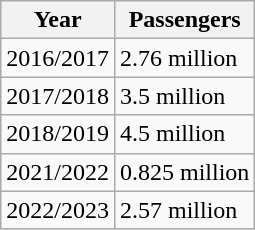<table class="wikitable floatright">
<tr>
<th>Year</th>
<th>Passengers</th>
</tr>
<tr>
<td>2016/2017</td>
<td>2.76 million</td>
</tr>
<tr>
<td>2017/2018</td>
<td>3.5 million</td>
</tr>
<tr>
<td>2018/2019</td>
<td>4.5 million</td>
</tr>
<tr>
<td>2021/2022</td>
<td>0.825 million </td>
</tr>
<tr>
<td>2022/2023</td>
<td>2.57 million</td>
</tr>
</table>
